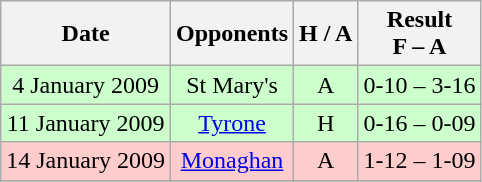<table class="wikitable" style="text-align:center">
<tr>
<th>Date</th>
<th>Opponents</th>
<th>H / A</th>
<th>Result<br>F – A</th>
</tr>
<tr bgcolor="#CCFFCC">
<td>4 January 2009</td>
<td>St Mary's</td>
<td>A</td>
<td>0-10 – 3-16</td>
</tr>
<tr bgcolor="#CCFFCC">
<td>11 January 2009</td>
<td><a href='#'>Tyrone</a></td>
<td>H</td>
<td>0-16 – 0-09</td>
</tr>
<tr bgcolor="#FFCCCC">
<td>14 January 2009</td>
<td><a href='#'>Monaghan</a></td>
<td>A</td>
<td>1-12 – 1-09</td>
</tr>
<tr>
</tr>
</table>
